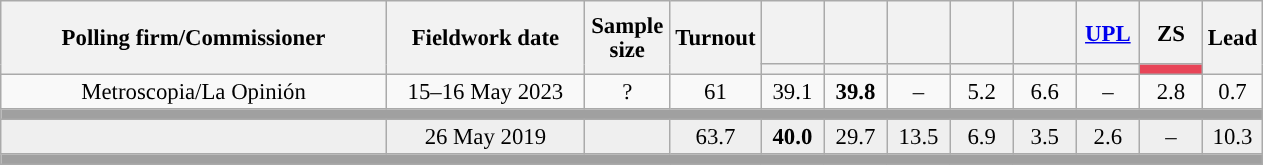<table class="wikitable collapsible collapsed" style="text-align:center; font-size:95%; line-height:16px;">
<tr style="height:42px;">
<th style="width:250px;" rowspan="2">Polling firm/Commissioner</th>
<th style="width:125px;" rowspan="2">Fieldwork date</th>
<th style="width:50px;" rowspan="2">Sample size</th>
<th style="width:45px;" rowspan="2">Turnout</th>
<th style="width:35px;"></th>
<th style="width:35px;"></th>
<th style="width:35px;"></th>
<th style="width:35px;"></th>
<th style="width:35px;"></th>
<th style="width:35px;"><a href='#'>UPL</a></th>
<th style="width:35px;">ZS</th>
<th style="width:30px;" rowspan="2">Lead</th>
</tr>
<tr>
<th style="color:inherit;background:"></th>
<th style="color:inherit;background:"></th>
<th style="color:inherit;background:"></th>
<th style="color:inherit;background:"></th>
<th style="color:inherit;background:"></th>
<th style="color:inherit;background:"></th>
<th style="color:inherit;background:#E84558;"></th>
</tr>
<tr>
<td>Metroscopia/La Opinión</td>
<td>15–16 May 2023</td>
<td>?</td>
<td>61</td>
<td>39.1<br></td>
<td><strong>39.8</strong><br></td>
<td>–</td>
<td>5.2<br></td>
<td>6.6<br></td>
<td>–</td>
<td>2.8<br></td>
<td style="background:">0.7</td>
</tr>
<tr>
<td colspan="12" style="background:#A0A0A0"></td>
</tr>
<tr style="background:#EFEFEF;">
<td><strong></strong></td>
<td>26 May 2019</td>
<td></td>
<td>63.7</td>
<td><strong>40.0</strong><br></td>
<td>29.7<br></td>
<td>13.5<br></td>
<td>6.9<br></td>
<td>3.5<br></td>
<td>2.6<br></td>
<td>–</td>
<td style="background:">10.3</td>
</tr>
<tr>
<td colspan="12" style="background:#A0A0A0"></td>
</tr>
</table>
